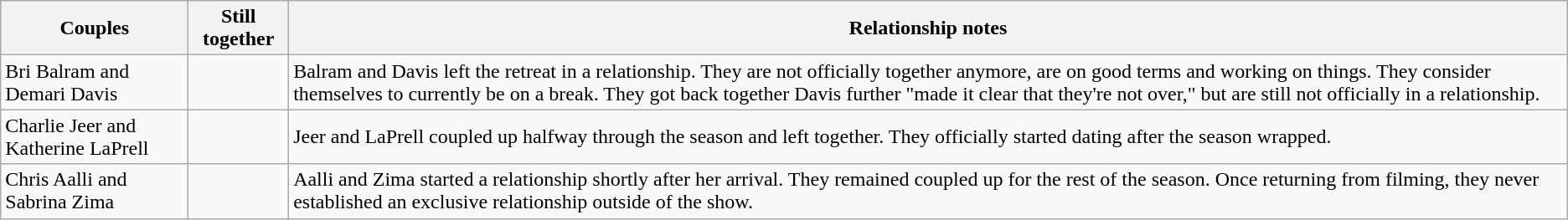<table class="wikitable plainrowheaders" style="text-align: left;">
<tr>
<th scope="col">Couples</th>
<th scope="col">Still together</th>
<th scope="col">Relationship notes</th>
</tr>
<tr>
<td>Bri Balram and Demari Davis</td>
<td></td>
<td>Balram and Davis left the retreat in a relationship. They are not officially together anymore, are on good terms and working on things. They consider themselves to currently be on a break. They got back together Davis further "made it clear that they're not over," but are still not officially in a relationship.</td>
</tr>
<tr>
<td>Charlie Jeer and Katherine LaPrell</td>
<td></td>
<td>Jeer and LaPrell coupled up halfway through the season and left together. They officially started dating after the season wrapped.</td>
</tr>
<tr>
<td>Chris Aalli and Sabrina Zima</td>
<td></td>
<td>Aalli and Zima started a relationship shortly after her arrival. They remained coupled up for the rest of the season. Once returning from filming, they never established an exclusive relationship outside of the show.</td>
</tr>
</table>
